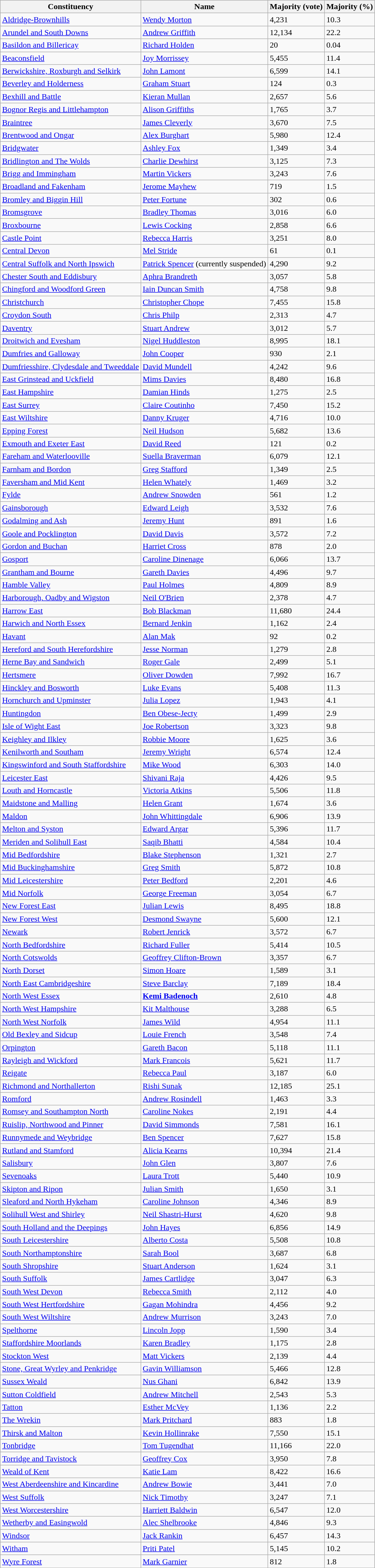<table class="wikitable sortable static-row-numbers">
<tr>
<th>Constituency</th>
<th>Name</th>
<th>Majority (vote)</th>
<th>Majority (%)</th>
</tr>
<tr>
<td><a href='#'>Aldridge-Brownhills</a></td>
<td><a href='#'>Wendy Morton</a></td>
<td>4,231</td>
<td>10.3</td>
</tr>
<tr>
<td><a href='#'>Arundel and South Downs</a></td>
<td><a href='#'>Andrew Griffith</a></td>
<td>12,134</td>
<td>22.2</td>
</tr>
<tr>
<td><a href='#'>Basildon and Billericay</a></td>
<td><a href='#'>Richard Holden</a></td>
<td>20</td>
<td>0.04</td>
</tr>
<tr>
<td><a href='#'>Beaconsfield</a></td>
<td><a href='#'>Joy Morrissey</a></td>
<td>5,455</td>
<td>11.4</td>
</tr>
<tr>
<td><a href='#'>Berwickshire, Roxburgh and Selkirk</a></td>
<td><a href='#'>John Lamont</a></td>
<td>6,599</td>
<td>14.1</td>
</tr>
<tr>
<td><a href='#'>Beverley and Holderness</a></td>
<td><a href='#'>Graham Stuart</a></td>
<td>124</td>
<td>0.3</td>
</tr>
<tr>
<td><a href='#'>Bexhill and Battle</a></td>
<td><a href='#'>Kieran Mullan</a></td>
<td>2,657</td>
<td>5.6</td>
</tr>
<tr>
<td><a href='#'>Bognor Regis and Littlehampton</a></td>
<td><a href='#'>Alison Griffiths</a></td>
<td>1,765</td>
<td>3.7</td>
</tr>
<tr>
<td><a href='#'>Braintree</a></td>
<td><a href='#'>James Cleverly</a></td>
<td>3,670</td>
<td>7.5</td>
</tr>
<tr>
<td><a href='#'>Brentwood and Ongar</a></td>
<td><a href='#'>Alex Burghart</a></td>
<td>5,980</td>
<td>12.4</td>
</tr>
<tr>
<td><a href='#'>Bridgwater</a></td>
<td><a href='#'>Ashley Fox</a></td>
<td>1,349</td>
<td>3.4</td>
</tr>
<tr>
<td><a href='#'>Bridlington and The Wolds</a></td>
<td><a href='#'>Charlie Dewhirst</a></td>
<td>3,125</td>
<td>7.3</td>
</tr>
<tr>
<td><a href='#'>Brigg and Immingham</a></td>
<td><a href='#'>Martin Vickers</a></td>
<td>3,243</td>
<td>7.6</td>
</tr>
<tr>
<td><a href='#'>Broadland and Fakenham</a></td>
<td><a href='#'>Jerome Mayhew</a></td>
<td>719</td>
<td>1.5</td>
</tr>
<tr>
<td><a href='#'>Bromley and Biggin Hill</a></td>
<td><a href='#'>Peter Fortune</a></td>
<td>302</td>
<td>0.6</td>
</tr>
<tr>
<td><a href='#'>Bromsgrove</a></td>
<td><a href='#'>Bradley Thomas</a></td>
<td>3,016</td>
<td>6.0</td>
</tr>
<tr>
<td><a href='#'>Broxbourne</a></td>
<td><a href='#'>Lewis Cocking</a></td>
<td>2,858</td>
<td>6.6</td>
</tr>
<tr>
<td><a href='#'>Castle Point</a></td>
<td><a href='#'>Rebecca Harris</a></td>
<td>3,251</td>
<td>8.0</td>
</tr>
<tr>
<td><a href='#'>Central Devon</a></td>
<td><a href='#'>Mel Stride</a></td>
<td>61</td>
<td>0.1</td>
</tr>
<tr>
<td><a href='#'>Central Suffolk and North Ipswich</a></td>
<td><a href='#'>Patrick Spencer</a> (currently suspended)</td>
<td>4,290</td>
<td>9.2</td>
</tr>
<tr>
<td><a href='#'>Chester South and Eddisbury</a></td>
<td><a href='#'>Aphra Brandreth</a></td>
<td>3,057</td>
<td>5.8</td>
</tr>
<tr>
<td><a href='#'>Chingford and Woodford Green</a></td>
<td><a href='#'>Iain Duncan Smith</a></td>
<td>4,758</td>
<td>9.8</td>
</tr>
<tr>
<td><a href='#'>Christchurch</a></td>
<td><a href='#'>Christopher Chope</a></td>
<td>7,455</td>
<td>15.8</td>
</tr>
<tr>
<td><a href='#'>Croydon South</a></td>
<td><a href='#'>Chris Philp</a></td>
<td>2,313</td>
<td>4.7</td>
</tr>
<tr>
<td><a href='#'>Daventry</a></td>
<td><a href='#'>Stuart Andrew</a></td>
<td>3,012</td>
<td>5.7</td>
</tr>
<tr>
<td><a href='#'>Droitwich and Evesham</a></td>
<td><a href='#'>Nigel Huddleston</a></td>
<td>8,995</td>
<td>18.1</td>
</tr>
<tr>
<td><a href='#'>Dumfries and Galloway</a></td>
<td><a href='#'>John Cooper</a></td>
<td>930</td>
<td>2.1</td>
</tr>
<tr>
<td><a href='#'>Dumfriesshire, Clydesdale and Tweeddale</a></td>
<td><a href='#'>David Mundell</a></td>
<td>4,242</td>
<td>9.6</td>
</tr>
<tr>
<td><a href='#'>East Grinstead and Uckfield</a></td>
<td><a href='#'>Mims Davies</a></td>
<td>8,480</td>
<td>16.8</td>
</tr>
<tr>
<td><a href='#'>East Hampshire</a></td>
<td><a href='#'>Damian Hinds</a></td>
<td>1,275</td>
<td>2.5</td>
</tr>
<tr>
<td><a href='#'>East Surrey</a></td>
<td><a href='#'>Claire Coutinho</a></td>
<td>7,450</td>
<td>15.2</td>
</tr>
<tr>
<td><a href='#'>East Wiltshire</a></td>
<td><a href='#'>Danny Kruger</a></td>
<td>4,716</td>
<td>10.0</td>
</tr>
<tr>
<td><a href='#'>Epping Forest</a></td>
<td><a href='#'>Neil Hudson</a></td>
<td>5,682</td>
<td>13.6</td>
</tr>
<tr>
<td><a href='#'>Exmouth and Exeter East</a></td>
<td><a href='#'>David Reed</a></td>
<td>121</td>
<td>0.2</td>
</tr>
<tr>
<td><a href='#'>Fareham and Waterlooville</a></td>
<td><a href='#'>Suella Braverman</a></td>
<td>6,079</td>
<td>12.1</td>
</tr>
<tr>
<td><a href='#'>Farnham and Bordon</a></td>
<td><a href='#'>Greg Stafford</a></td>
<td>1,349</td>
<td>2.5</td>
</tr>
<tr>
<td><a href='#'>Faversham and Mid Kent</a></td>
<td><a href='#'>Helen Whately</a></td>
<td>1,469</td>
<td>3.2</td>
</tr>
<tr>
<td><a href='#'>Fylde</a></td>
<td><a href='#'>Andrew Snowden</a></td>
<td>561</td>
<td>1.2</td>
</tr>
<tr>
<td><a href='#'>Gainsborough</a></td>
<td><a href='#'>Edward Leigh</a></td>
<td>3,532</td>
<td>7.6</td>
</tr>
<tr>
<td><a href='#'>Godalming and Ash</a></td>
<td><a href='#'>Jeremy Hunt</a></td>
<td>891</td>
<td>1.6</td>
</tr>
<tr>
<td><a href='#'>Goole and Pocklington</a></td>
<td><a href='#'>David Davis</a></td>
<td>3,572</td>
<td>7.2</td>
</tr>
<tr>
<td><a href='#'>Gordon and Buchan</a></td>
<td><a href='#'>Harriet Cross</a></td>
<td>878</td>
<td>2.0</td>
</tr>
<tr>
<td><a href='#'>Gosport</a></td>
<td><a href='#'>Caroline Dinenage</a></td>
<td>6,066</td>
<td>13.7</td>
</tr>
<tr>
<td><a href='#'>Grantham and Bourne</a></td>
<td><a href='#'>Gareth Davies</a></td>
<td>4,496</td>
<td>9.7</td>
</tr>
<tr>
<td><a href='#'>Hamble Valley</a></td>
<td><a href='#'>Paul Holmes</a></td>
<td>4,809</td>
<td>8.9</td>
</tr>
<tr>
<td><a href='#'>Harborough, Oadby and Wigston</a></td>
<td><a href='#'>Neil O'Brien</a></td>
<td>2,378</td>
<td>4.7</td>
</tr>
<tr>
<td><a href='#'>Harrow East</a></td>
<td><a href='#'>Bob Blackman</a></td>
<td>11,680</td>
<td>24.4</td>
</tr>
<tr>
<td><a href='#'>Harwich and North Essex</a></td>
<td><a href='#'>Bernard Jenkin</a></td>
<td>1,162</td>
<td>2.4</td>
</tr>
<tr>
<td><a href='#'>Havant</a></td>
<td><a href='#'>Alan Mak</a></td>
<td>92</td>
<td>0.2</td>
</tr>
<tr>
<td><a href='#'>Hereford and South Herefordshire</a></td>
<td><a href='#'>Jesse Norman</a></td>
<td>1,279</td>
<td>2.8</td>
</tr>
<tr>
<td><a href='#'>Herne Bay and Sandwich</a></td>
<td><a href='#'>Roger Gale</a></td>
<td>2,499</td>
<td>5.1</td>
</tr>
<tr>
<td><a href='#'>Hertsmere</a></td>
<td><a href='#'>Oliver Dowden</a></td>
<td>7,992</td>
<td>16.7</td>
</tr>
<tr>
<td><a href='#'>Hinckley and Bosworth</a></td>
<td><a href='#'>Luke Evans</a></td>
<td>5,408</td>
<td>11.3</td>
</tr>
<tr>
<td><a href='#'>Hornchurch and Upminster</a></td>
<td><a href='#'>Julia Lopez</a></td>
<td>1,943</td>
<td>4.1</td>
</tr>
<tr>
<td><a href='#'>Huntingdon</a></td>
<td><a href='#'>Ben Obese-Jecty</a></td>
<td>1,499</td>
<td>2.9</td>
</tr>
<tr>
<td><a href='#'>Isle of Wight East</a></td>
<td><a href='#'>Joe Robertson</a></td>
<td>3,323</td>
<td>9.8</td>
</tr>
<tr>
<td><a href='#'>Keighley and Ilkley</a></td>
<td><a href='#'>Robbie Moore</a></td>
<td>1,625</td>
<td>3.6</td>
</tr>
<tr>
<td><a href='#'>Kenilworth and Southam</a></td>
<td><a href='#'>Jeremy Wright</a></td>
<td>6,574</td>
<td>12.4</td>
</tr>
<tr>
<td><a href='#'>Kingswinford and South Staffordshire</a></td>
<td><a href='#'>Mike Wood</a></td>
<td>6,303</td>
<td>14.0</td>
</tr>
<tr>
<td><a href='#'>Leicester East</a></td>
<td><a href='#'>Shivani Raja</a></td>
<td>4,426</td>
<td>9.5</td>
</tr>
<tr>
<td><a href='#'>Louth and Horncastle</a></td>
<td><a href='#'>Victoria Atkins</a></td>
<td>5,506</td>
<td>11.8</td>
</tr>
<tr>
<td><a href='#'>Maidstone and Malling</a></td>
<td><a href='#'>Helen Grant</a></td>
<td>1,674</td>
<td>3.6</td>
</tr>
<tr>
<td><a href='#'>Maldon</a></td>
<td><a href='#'>John Whittingdale</a></td>
<td>6,906</td>
<td>13.9</td>
</tr>
<tr>
<td><a href='#'>Melton and Syston</a></td>
<td><a href='#'>Edward Argar</a></td>
<td>5,396</td>
<td>11.7</td>
</tr>
<tr>
<td><a href='#'>Meriden and Solihull East</a></td>
<td><a href='#'>Saqib Bhatti</a></td>
<td>4,584</td>
<td>10.4</td>
</tr>
<tr>
<td><a href='#'>Mid Bedfordshire</a></td>
<td><a href='#'>Blake Stephenson</a></td>
<td>1,321</td>
<td>2.7</td>
</tr>
<tr>
<td><a href='#'>Mid Buckinghamshire</a></td>
<td><a href='#'>Greg Smith</a></td>
<td>5,872</td>
<td>10.8</td>
</tr>
<tr>
<td><a href='#'>Mid Leicestershire</a></td>
<td><a href='#'>Peter Bedford</a></td>
<td>2,201</td>
<td>4.6</td>
</tr>
<tr>
<td><a href='#'>Mid Norfolk</a></td>
<td><a href='#'>George Freeman</a></td>
<td>3,054</td>
<td>6.7</td>
</tr>
<tr>
<td><a href='#'>New Forest East</a></td>
<td><a href='#'>Julian Lewis</a></td>
<td>8,495</td>
<td>18.8</td>
</tr>
<tr>
<td><a href='#'>New Forest West</a></td>
<td><a href='#'>Desmond Swayne</a></td>
<td>5,600</td>
<td>12.1</td>
</tr>
<tr>
<td><a href='#'>Newark</a></td>
<td><a href='#'>Robert Jenrick</a></td>
<td>3,572</td>
<td>6.7</td>
</tr>
<tr>
<td><a href='#'>North Bedfordshire</a></td>
<td><a href='#'>Richard Fuller</a></td>
<td>5,414</td>
<td>10.5</td>
</tr>
<tr>
<td><a href='#'>North Cotswolds</a></td>
<td><a href='#'>Geoffrey Clifton-Brown</a></td>
<td>3,357</td>
<td>6.7</td>
</tr>
<tr>
<td><a href='#'>North Dorset</a></td>
<td><a href='#'>Simon Hoare</a></td>
<td>1,589</td>
<td>3.1</td>
</tr>
<tr>
<td><a href='#'>North East Cambridgeshire</a></td>
<td><a href='#'>Steve Barclay</a></td>
<td>7,189</td>
<td>18.4</td>
</tr>
<tr>
<td><a href='#'>North West Essex</a></td>
<td><strong><a href='#'>Kemi Badenoch</a></strong></td>
<td>2,610</td>
<td>4.8</td>
</tr>
<tr>
<td><a href='#'>North West Hampshire</a></td>
<td><a href='#'>Kit Malthouse</a></td>
<td>3,288</td>
<td>6.5</td>
</tr>
<tr>
<td><a href='#'>North West Norfolk</a></td>
<td><a href='#'>James Wild</a></td>
<td>4,954</td>
<td>11.1</td>
</tr>
<tr>
<td><a href='#'>Old Bexley and Sidcup</a></td>
<td><a href='#'>Louie French</a></td>
<td>3,548</td>
<td>7.4</td>
</tr>
<tr>
<td><a href='#'>Orpington</a></td>
<td><a href='#'>Gareth Bacon</a></td>
<td>5,118</td>
<td>11.1</td>
</tr>
<tr>
<td><a href='#'>Rayleigh and Wickford</a></td>
<td><a href='#'>Mark Francois</a></td>
<td>5,621</td>
<td>11.7</td>
</tr>
<tr>
<td><a href='#'>Reigate</a></td>
<td><a href='#'>Rebecca Paul</a></td>
<td>3,187</td>
<td>6.0</td>
</tr>
<tr>
<td><a href='#'>Richmond and Northallerton</a></td>
<td><a href='#'>Rishi Sunak</a></td>
<td>12,185</td>
<td>25.1</td>
</tr>
<tr>
<td><a href='#'>Romford</a></td>
<td><a href='#'>Andrew Rosindell</a></td>
<td>1,463</td>
<td>3.3</td>
</tr>
<tr>
<td><a href='#'>Romsey and Southampton North</a></td>
<td><a href='#'>Caroline Nokes</a></td>
<td>2,191</td>
<td>4.4</td>
</tr>
<tr>
<td><a href='#'>Ruislip, Northwood and Pinner</a></td>
<td><a href='#'>David Simmonds</a></td>
<td>7,581</td>
<td>16.1</td>
</tr>
<tr>
<td><a href='#'>Runnymede and Weybridge</a></td>
<td><a href='#'>Ben Spencer</a></td>
<td>7,627</td>
<td>15.8</td>
</tr>
<tr>
<td><a href='#'>Rutland and Stamford</a></td>
<td><a href='#'>Alicia Kearns</a></td>
<td>10,394</td>
<td>21.4</td>
</tr>
<tr>
<td><a href='#'>Salisbury</a></td>
<td><a href='#'>John Glen</a></td>
<td>3,807</td>
<td>7.6</td>
</tr>
<tr>
<td><a href='#'>Sevenoaks</a></td>
<td><a href='#'>Laura Trott</a></td>
<td>5,440</td>
<td>10.9</td>
</tr>
<tr>
<td><a href='#'>Skipton and Ripon</a></td>
<td><a href='#'>Julian Smith</a></td>
<td>1,650</td>
<td>3.1</td>
</tr>
<tr>
<td><a href='#'>Sleaford and North Hykeham</a></td>
<td><a href='#'>Caroline Johnson</a></td>
<td>4,346</td>
<td>8.9</td>
</tr>
<tr>
<td><a href='#'>Solihull West and Shirley</a></td>
<td><a href='#'>Neil Shastri-Hurst</a></td>
<td>4,620</td>
<td>9.8</td>
</tr>
<tr>
<td><a href='#'>South Holland and the Deepings</a></td>
<td><a href='#'>John Hayes</a></td>
<td>6,856</td>
<td>14.9</td>
</tr>
<tr>
<td><a href='#'>South Leicestershire</a></td>
<td><a href='#'>Alberto Costa</a></td>
<td>5,508</td>
<td>10.8</td>
</tr>
<tr>
<td><a href='#'>South Northamptonshire</a></td>
<td><a href='#'>Sarah Bool</a></td>
<td>3,687</td>
<td>6.8</td>
</tr>
<tr>
<td><a href='#'>South Shropshire</a></td>
<td><a href='#'>Stuart Anderson</a></td>
<td>1,624</td>
<td>3.1</td>
</tr>
<tr>
<td><a href='#'>South Suffolk</a></td>
<td><a href='#'>James Cartlidge</a></td>
<td>3,047</td>
<td>6.3</td>
</tr>
<tr>
<td><a href='#'>South West Devon</a></td>
<td><a href='#'>Rebecca Smith</a></td>
<td>2,112</td>
<td>4.0</td>
</tr>
<tr>
<td><a href='#'>South West Hertfordshire</a></td>
<td><a href='#'>Gagan Mohindra</a></td>
<td>4,456</td>
<td>9.2</td>
</tr>
<tr>
<td><a href='#'>South West Wiltshire</a></td>
<td><a href='#'>Andrew Murrison</a></td>
<td>3,243</td>
<td>7.0</td>
</tr>
<tr>
<td><a href='#'>Spelthorne</a></td>
<td><a href='#'>Lincoln Jopp</a></td>
<td>1,590</td>
<td>3.4</td>
</tr>
<tr>
<td><a href='#'>Staffordshire Moorlands</a></td>
<td><a href='#'>Karen Bradley</a></td>
<td>1,175</td>
<td>2.8</td>
</tr>
<tr>
<td><a href='#'>Stockton West</a></td>
<td><a href='#'>Matt Vickers</a></td>
<td>2,139</td>
<td>4.4</td>
</tr>
<tr>
<td><a href='#'>Stone, Great Wyrley and Penkridge</a></td>
<td><a href='#'>Gavin Williamson</a></td>
<td>5,466</td>
<td>12.8</td>
</tr>
<tr>
<td><a href='#'>Sussex Weald</a></td>
<td><a href='#'>Nus Ghani</a></td>
<td>6,842</td>
<td>13.9</td>
</tr>
<tr>
<td><a href='#'>Sutton Coldfield</a></td>
<td><a href='#'>Andrew Mitchell</a></td>
<td>2,543</td>
<td>5.3</td>
</tr>
<tr>
<td><a href='#'>Tatton</a></td>
<td><a href='#'>Esther McVey</a></td>
<td>1,136</td>
<td>2.2</td>
</tr>
<tr>
<td><a href='#'>The Wrekin</a></td>
<td><a href='#'>Mark Pritchard</a></td>
<td>883</td>
<td>1.8</td>
</tr>
<tr>
<td><a href='#'>Thirsk and Malton</a></td>
<td><a href='#'>Kevin Hollinrake</a></td>
<td>7,550</td>
<td>15.1</td>
</tr>
<tr>
<td><a href='#'>Tonbridge</a></td>
<td><a href='#'>Tom Tugendhat</a></td>
<td>11,166</td>
<td>22.0</td>
</tr>
<tr>
<td><a href='#'>Torridge and Tavistock</a></td>
<td><a href='#'>Geoffrey Cox</a></td>
<td>3,950</td>
<td>7.8</td>
</tr>
<tr>
<td><a href='#'>Weald of Kent</a></td>
<td><a href='#'>Katie Lam</a></td>
<td>8,422</td>
<td>16.6</td>
</tr>
<tr>
<td><a href='#'>West Aberdeenshire and Kincardine</a></td>
<td><a href='#'>Andrew Bowie</a></td>
<td>3,441</td>
<td>7.0</td>
</tr>
<tr>
<td><a href='#'>West Suffolk</a></td>
<td><a href='#'>Nick Timothy</a></td>
<td>3,247</td>
<td>7.1</td>
</tr>
<tr>
<td><a href='#'>West Worcestershire</a></td>
<td><a href='#'>Harriett Baldwin</a></td>
<td>6,547</td>
<td>12.0</td>
</tr>
<tr>
<td><a href='#'>Wetherby and Easingwold</a></td>
<td><a href='#'>Alec Shelbrooke</a></td>
<td>4,846</td>
<td>9.3</td>
</tr>
<tr>
<td><a href='#'>Windsor</a></td>
<td><a href='#'>Jack Rankin</a></td>
<td>6,457</td>
<td>14.3</td>
</tr>
<tr>
<td><a href='#'>Witham</a></td>
<td><a href='#'>Priti Patel</a></td>
<td>5,145</td>
<td>10.2</td>
</tr>
<tr>
<td><a href='#'>Wyre Forest</a></td>
<td><a href='#'>Mark Garnier</a></td>
<td>812</td>
<td>1.8</td>
</tr>
</table>
